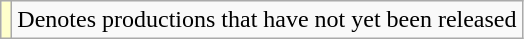<table class="wikitable">
<tr>
<td style="background:#FFFFCC;"></td>
<td>Denotes productions that have not yet been released</td>
</tr>
</table>
